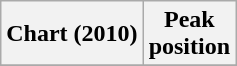<table class="wikitable plainrowheaders" style="text-align:center">
<tr>
<th scope="col">Chart (2010)</th>
<th scope="col">Peak<br>position</th>
</tr>
<tr>
</tr>
</table>
